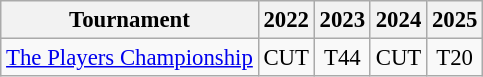<table class="wikitable" style="font-size:95%;text-align:center;">
<tr>
<th>Tournament</th>
<th>2022</th>
<th>2023</th>
<th>2024</th>
<th>2025</th>
</tr>
<tr>
<td align=left><a href='#'>The Players Championship</a></td>
<td>CUT</td>
<td>T44</td>
<td>CUT</td>
<td>T20</td>
</tr>
</table>
